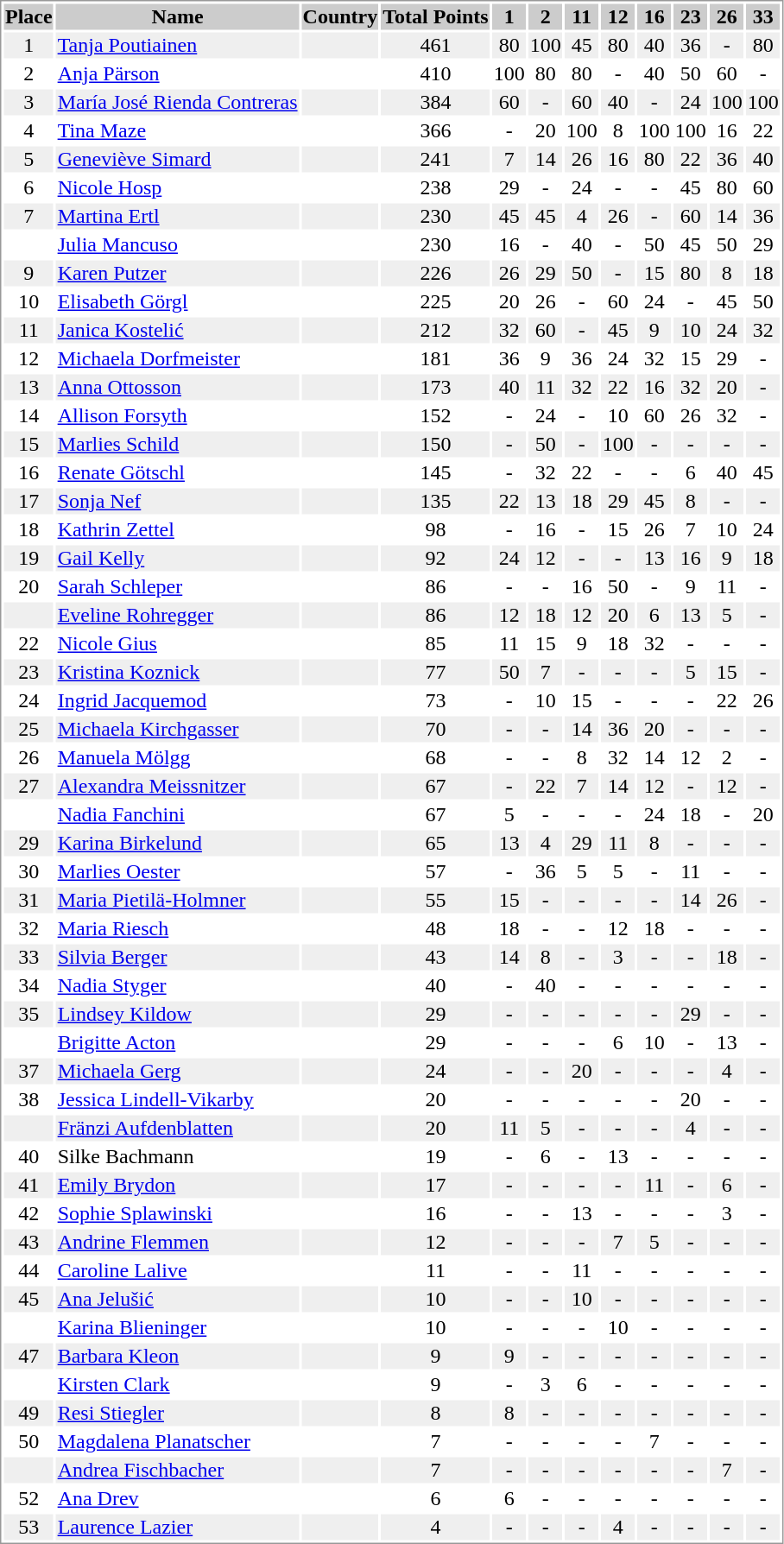<table border="0" style="border: 1px solid #999; background-color:#FFFFFF; text-align:center">
<tr align="center" bgcolor="#CCCCCC">
<th>Place</th>
<th>Name</th>
<th>Country</th>
<th>Total Points</th>
<th>1</th>
<th>2</th>
<th>11</th>
<th>12</th>
<th>16</th>
<th>23</th>
<th>26</th>
<th>33</th>
</tr>
<tr bgcolor="#EFEFEF">
<td>1</td>
<td align="left"><a href='#'>Tanja Poutiainen</a></td>
<td align="left"></td>
<td>461</td>
<td>80</td>
<td>100</td>
<td>45</td>
<td>80</td>
<td>40</td>
<td>36</td>
<td>-</td>
<td>80</td>
</tr>
<tr>
<td>2</td>
<td align="left"><a href='#'>Anja Pärson</a></td>
<td align="left"></td>
<td>410</td>
<td>100</td>
<td>80</td>
<td>80</td>
<td>-</td>
<td>40</td>
<td>50</td>
<td>60</td>
<td>-</td>
</tr>
<tr bgcolor="#EFEFEF">
<td>3</td>
<td align="left"><a href='#'>María José Rienda Contreras</a></td>
<td align="left"></td>
<td>384</td>
<td>60</td>
<td>-</td>
<td>60</td>
<td>40</td>
<td>-</td>
<td>24</td>
<td>100</td>
<td>100</td>
</tr>
<tr>
<td>4</td>
<td align="left"><a href='#'>Tina Maze</a></td>
<td align="left"></td>
<td>366</td>
<td>-</td>
<td>20</td>
<td>100</td>
<td>8</td>
<td>100</td>
<td>100</td>
<td>16</td>
<td>22</td>
</tr>
<tr bgcolor="#EFEFEF">
<td>5</td>
<td align="left"><a href='#'>Geneviève Simard</a></td>
<td align="left"></td>
<td>241</td>
<td>7</td>
<td>14</td>
<td>26</td>
<td>16</td>
<td>80</td>
<td>22</td>
<td>36</td>
<td>40</td>
</tr>
<tr>
<td>6</td>
<td align="left"><a href='#'>Nicole Hosp</a></td>
<td align="left"></td>
<td>238</td>
<td>29</td>
<td>-</td>
<td>24</td>
<td>-</td>
<td>-</td>
<td>45</td>
<td>80</td>
<td>60</td>
</tr>
<tr bgcolor="#EFEFEF">
<td>7</td>
<td align="left"><a href='#'>Martina Ertl</a></td>
<td align="left"></td>
<td>230</td>
<td>45</td>
<td>45</td>
<td>4</td>
<td>26</td>
<td>-</td>
<td>60</td>
<td>14</td>
<td>36</td>
</tr>
<tr>
<td></td>
<td align="left"><a href='#'>Julia Mancuso</a></td>
<td align="left"></td>
<td>230</td>
<td>16</td>
<td>-</td>
<td>40</td>
<td>-</td>
<td>50</td>
<td>45</td>
<td>50</td>
<td>29</td>
</tr>
<tr bgcolor="#EFEFEF">
<td>9</td>
<td align="left"><a href='#'>Karen Putzer</a></td>
<td align="left"></td>
<td>226</td>
<td>26</td>
<td>29</td>
<td>50</td>
<td>-</td>
<td>15</td>
<td>80</td>
<td>8</td>
<td>18</td>
</tr>
<tr>
<td>10</td>
<td align="left"><a href='#'>Elisabeth Görgl</a></td>
<td align="left"></td>
<td>225</td>
<td>20</td>
<td>26</td>
<td>-</td>
<td>60</td>
<td>24</td>
<td>-</td>
<td>45</td>
<td>50</td>
</tr>
<tr bgcolor="#EFEFEF">
<td>11</td>
<td align="left"><a href='#'>Janica Kostelić</a></td>
<td align="left"></td>
<td>212</td>
<td>32</td>
<td>60</td>
<td>-</td>
<td>45</td>
<td>9</td>
<td>10</td>
<td>24</td>
<td>32</td>
</tr>
<tr>
<td>12</td>
<td align="left"><a href='#'>Michaela Dorfmeister</a></td>
<td align="left"></td>
<td>181</td>
<td>36</td>
<td>9</td>
<td>36</td>
<td>24</td>
<td>32</td>
<td>15</td>
<td>29</td>
<td>-</td>
</tr>
<tr bgcolor="#EFEFEF">
<td>13</td>
<td align="left"><a href='#'>Anna Ottosson</a></td>
<td align="left"></td>
<td>173</td>
<td>40</td>
<td>11</td>
<td>32</td>
<td>22</td>
<td>16</td>
<td>32</td>
<td>20</td>
<td>-</td>
</tr>
<tr>
<td>14</td>
<td align="left"><a href='#'>Allison Forsyth</a></td>
<td align="left"></td>
<td>152</td>
<td>-</td>
<td>24</td>
<td>-</td>
<td>10</td>
<td>60</td>
<td>26</td>
<td>32</td>
<td>-</td>
</tr>
<tr bgcolor="#EFEFEF">
<td>15</td>
<td align="left"><a href='#'>Marlies Schild</a></td>
<td align="left"></td>
<td>150</td>
<td>-</td>
<td>50</td>
<td>-</td>
<td>100</td>
<td>-</td>
<td>-</td>
<td>-</td>
<td>-</td>
</tr>
<tr>
<td>16</td>
<td align="left"><a href='#'>Renate Götschl</a></td>
<td align="left"></td>
<td>145</td>
<td>-</td>
<td>32</td>
<td>22</td>
<td>-</td>
<td>-</td>
<td>6</td>
<td>40</td>
<td>45</td>
</tr>
<tr bgcolor="#EFEFEF">
<td>17</td>
<td align="left"><a href='#'>Sonja Nef</a></td>
<td align="left"></td>
<td>135</td>
<td>22</td>
<td>13</td>
<td>18</td>
<td>29</td>
<td>45</td>
<td>8</td>
<td>-</td>
<td>-</td>
</tr>
<tr>
<td>18</td>
<td align="left"><a href='#'>Kathrin Zettel</a></td>
<td align="left"></td>
<td>98</td>
<td>-</td>
<td>16</td>
<td>-</td>
<td>15</td>
<td>26</td>
<td>7</td>
<td>10</td>
<td>24</td>
</tr>
<tr bgcolor="#EFEFEF">
<td>19</td>
<td align="left"><a href='#'>Gail Kelly</a></td>
<td align="left"></td>
<td>92</td>
<td>24</td>
<td>12</td>
<td>-</td>
<td>-</td>
<td>13</td>
<td>16</td>
<td>9</td>
<td>18</td>
</tr>
<tr>
<td>20</td>
<td align="left"><a href='#'>Sarah Schleper</a></td>
<td align="left"></td>
<td>86</td>
<td>-</td>
<td>-</td>
<td>16</td>
<td>50</td>
<td>-</td>
<td>9</td>
<td>11</td>
<td>-</td>
</tr>
<tr bgcolor="#EFEFEF">
<td></td>
<td align="left"><a href='#'>Eveline Rohregger</a></td>
<td align="left"></td>
<td>86</td>
<td>12</td>
<td>18</td>
<td>12</td>
<td>20</td>
<td>6</td>
<td>13</td>
<td>5</td>
<td>-</td>
</tr>
<tr>
<td>22</td>
<td align="left"><a href='#'>Nicole Gius</a></td>
<td align="left"></td>
<td>85</td>
<td>11</td>
<td>15</td>
<td>9</td>
<td>18</td>
<td>32</td>
<td>-</td>
<td>-</td>
<td>-</td>
</tr>
<tr bgcolor="#EFEFEF">
<td>23</td>
<td align="left"><a href='#'>Kristina Koznick</a></td>
<td align="left"></td>
<td>77</td>
<td>50</td>
<td>7</td>
<td>-</td>
<td>-</td>
<td>-</td>
<td>5</td>
<td>15</td>
<td>-</td>
</tr>
<tr>
<td>24</td>
<td align="left"><a href='#'>Ingrid Jacquemod</a></td>
<td align="left"></td>
<td>73</td>
<td>-</td>
<td>10</td>
<td>15</td>
<td>-</td>
<td>-</td>
<td>-</td>
<td>22</td>
<td>26</td>
</tr>
<tr bgcolor="#EFEFEF">
<td>25</td>
<td align="left"><a href='#'>Michaela Kirchgasser</a></td>
<td align="left"></td>
<td>70</td>
<td>-</td>
<td>-</td>
<td>14</td>
<td>36</td>
<td>20</td>
<td>-</td>
<td>-</td>
<td>-</td>
</tr>
<tr>
<td>26</td>
<td align="left"><a href='#'>Manuela Mölgg</a></td>
<td align="left"></td>
<td>68</td>
<td>-</td>
<td>-</td>
<td>8</td>
<td>32</td>
<td>14</td>
<td>12</td>
<td>2</td>
<td>-</td>
</tr>
<tr bgcolor="#EFEFEF">
<td>27</td>
<td align="left"><a href='#'>Alexandra Meissnitzer</a></td>
<td align="left"></td>
<td>67</td>
<td>-</td>
<td>22</td>
<td>7</td>
<td>14</td>
<td>12</td>
<td>-</td>
<td>12</td>
<td>-</td>
</tr>
<tr>
<td></td>
<td align="left"><a href='#'>Nadia Fanchini</a></td>
<td align="left"></td>
<td>67</td>
<td>5</td>
<td>-</td>
<td>-</td>
<td>-</td>
<td>24</td>
<td>18</td>
<td>-</td>
<td>20</td>
</tr>
<tr bgcolor="#EFEFEF">
<td>29</td>
<td align="left"><a href='#'>Karina Birkelund</a></td>
<td align="left"></td>
<td>65</td>
<td>13</td>
<td>4</td>
<td>29</td>
<td>11</td>
<td>8</td>
<td>-</td>
<td>-</td>
<td>-</td>
</tr>
<tr>
<td>30</td>
<td align="left"><a href='#'>Marlies Oester</a></td>
<td align="left"></td>
<td>57</td>
<td>-</td>
<td>36</td>
<td>5</td>
<td>5</td>
<td>-</td>
<td>11</td>
<td>-</td>
<td>-</td>
</tr>
<tr bgcolor="#EFEFEF">
<td>31</td>
<td align="left"><a href='#'>Maria Pietilä-Holmner</a></td>
<td align="left"></td>
<td>55</td>
<td>15</td>
<td>-</td>
<td>-</td>
<td>-</td>
<td>-</td>
<td>14</td>
<td>26</td>
<td>-</td>
</tr>
<tr>
<td>32</td>
<td align="left"><a href='#'>Maria Riesch</a></td>
<td align="left"></td>
<td>48</td>
<td>18</td>
<td>-</td>
<td>-</td>
<td>12</td>
<td>18</td>
<td>-</td>
<td>-</td>
<td>-</td>
</tr>
<tr bgcolor="#EFEFEF">
<td>33</td>
<td align="left"><a href='#'>Silvia Berger</a></td>
<td align="left"></td>
<td>43</td>
<td>14</td>
<td>8</td>
<td>-</td>
<td>3</td>
<td>-</td>
<td>-</td>
<td>18</td>
<td>-</td>
</tr>
<tr>
<td>34</td>
<td align="left"><a href='#'>Nadia Styger</a></td>
<td align="left"></td>
<td>40</td>
<td>-</td>
<td>40</td>
<td>-</td>
<td>-</td>
<td>-</td>
<td>-</td>
<td>-</td>
<td>-</td>
</tr>
<tr bgcolor="#EFEFEF">
<td>35</td>
<td align="left"><a href='#'>Lindsey Kildow</a></td>
<td align="left"></td>
<td>29</td>
<td>-</td>
<td>-</td>
<td>-</td>
<td>-</td>
<td>-</td>
<td>29</td>
<td>-</td>
<td>-</td>
</tr>
<tr>
<td></td>
<td align="left"><a href='#'>Brigitte Acton</a></td>
<td align="left"></td>
<td>29</td>
<td>-</td>
<td>-</td>
<td>-</td>
<td>6</td>
<td>10</td>
<td>-</td>
<td>13</td>
<td>-</td>
</tr>
<tr bgcolor="#EFEFEF">
<td>37</td>
<td align="left"><a href='#'>Michaela Gerg</a></td>
<td align="left"></td>
<td>24</td>
<td>-</td>
<td>-</td>
<td>20</td>
<td>-</td>
<td>-</td>
<td>-</td>
<td>4</td>
<td>-</td>
</tr>
<tr>
<td>38</td>
<td align="left"><a href='#'>Jessica Lindell-Vikarby</a></td>
<td align="left"></td>
<td>20</td>
<td>-</td>
<td>-</td>
<td>-</td>
<td>-</td>
<td>-</td>
<td>20</td>
<td>-</td>
<td>-</td>
</tr>
<tr bgcolor="#EFEFEF">
<td></td>
<td align="left"><a href='#'>Fränzi Aufdenblatten</a></td>
<td align="left"></td>
<td>20</td>
<td>11</td>
<td>5</td>
<td>-</td>
<td>-</td>
<td>-</td>
<td>4</td>
<td>-</td>
<td>-</td>
</tr>
<tr>
<td>40</td>
<td align="left">Silke Bachmann</td>
<td align="left"></td>
<td>19</td>
<td>-</td>
<td>6</td>
<td>-</td>
<td>13</td>
<td>-</td>
<td>-</td>
<td>-</td>
<td>-</td>
</tr>
<tr bgcolor="#EFEFEF">
<td>41</td>
<td align="left"><a href='#'>Emily Brydon</a></td>
<td align="left"></td>
<td>17</td>
<td>-</td>
<td>-</td>
<td>-</td>
<td>-</td>
<td>11</td>
<td>-</td>
<td>6</td>
<td>-</td>
</tr>
<tr>
<td>42</td>
<td align="left"><a href='#'>Sophie Splawinski</a></td>
<td align="left"></td>
<td>16</td>
<td>-</td>
<td>-</td>
<td>13</td>
<td>-</td>
<td>-</td>
<td>-</td>
<td>3</td>
<td>-</td>
</tr>
<tr bgcolor="#EFEFEF">
<td>43</td>
<td align="left"><a href='#'>Andrine Flemmen</a></td>
<td align="left"></td>
<td>12</td>
<td>-</td>
<td>-</td>
<td>-</td>
<td>7</td>
<td>5</td>
<td>-</td>
<td>-</td>
<td>-</td>
</tr>
<tr>
<td>44</td>
<td align="left"><a href='#'>Caroline Lalive</a></td>
<td align="left"></td>
<td>11</td>
<td>-</td>
<td>-</td>
<td>11</td>
<td>-</td>
<td>-</td>
<td>-</td>
<td>-</td>
<td>-</td>
</tr>
<tr bgcolor="#EFEFEF">
<td>45</td>
<td align="left"><a href='#'>Ana Jelušić</a></td>
<td align="left"></td>
<td>10</td>
<td>-</td>
<td>-</td>
<td>10</td>
<td>-</td>
<td>-</td>
<td>-</td>
<td>-</td>
<td>-</td>
</tr>
<tr>
<td></td>
<td align="left"><a href='#'>Karina Blieninger</a></td>
<td align="left"></td>
<td>10</td>
<td>-</td>
<td>-</td>
<td>-</td>
<td>10</td>
<td>-</td>
<td>-</td>
<td>-</td>
<td>-</td>
</tr>
<tr bgcolor="#EFEFEF">
<td>47</td>
<td align="left"><a href='#'>Barbara Kleon</a></td>
<td align="left"></td>
<td>9</td>
<td>9</td>
<td>-</td>
<td>-</td>
<td>-</td>
<td>-</td>
<td>-</td>
<td>-</td>
<td>-</td>
</tr>
<tr>
<td></td>
<td align="left"><a href='#'>Kirsten Clark</a></td>
<td align="left"></td>
<td>9</td>
<td>-</td>
<td>3</td>
<td>6</td>
<td>-</td>
<td>-</td>
<td>-</td>
<td>-</td>
<td>-</td>
</tr>
<tr bgcolor="#EFEFEF">
<td>49</td>
<td align="left"><a href='#'>Resi Stiegler</a></td>
<td align="left"></td>
<td>8</td>
<td>8</td>
<td>-</td>
<td>-</td>
<td>-</td>
<td>-</td>
<td>-</td>
<td>-</td>
<td>-</td>
</tr>
<tr>
<td>50</td>
<td align="left"><a href='#'>Magdalena Planatscher</a></td>
<td align="left"></td>
<td>7</td>
<td>-</td>
<td>-</td>
<td>-</td>
<td>-</td>
<td>7</td>
<td>-</td>
<td>-</td>
<td>-</td>
</tr>
<tr bgcolor="#EFEFEF">
<td></td>
<td align="left"><a href='#'>Andrea Fischbacher</a></td>
<td align="left"></td>
<td>7</td>
<td>-</td>
<td>-</td>
<td>-</td>
<td>-</td>
<td>-</td>
<td>-</td>
<td>7</td>
<td>-</td>
</tr>
<tr>
<td>52</td>
<td align="left"><a href='#'>Ana Drev</a></td>
<td align="left"></td>
<td>6</td>
<td>6</td>
<td>-</td>
<td>-</td>
<td>-</td>
<td>-</td>
<td>-</td>
<td>-</td>
<td>-</td>
</tr>
<tr bgcolor="#EFEFEF">
<td>53</td>
<td align="left"><a href='#'>Laurence Lazier</a></td>
<td align="left"></td>
<td>4</td>
<td>-</td>
<td>-</td>
<td>-</td>
<td>4</td>
<td>-</td>
<td>-</td>
<td>-</td>
<td>-</td>
</tr>
</table>
